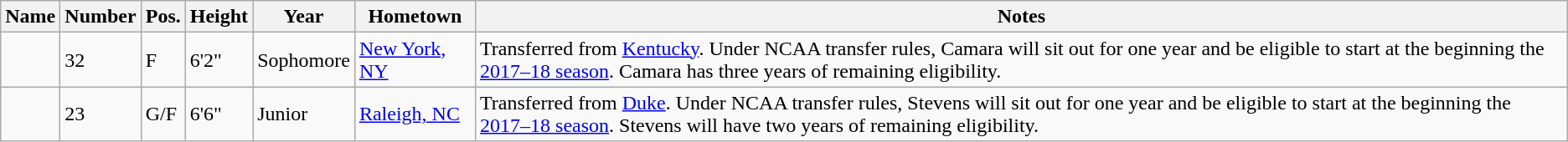<table class="wikitable sortable" border="1">
<tr>
<th>Name</th>
<th>Number</th>
<th>Pos.</th>
<th>Height</th>
<th>Year</th>
<th>Hometown</th>
<th class="unsortable">Notes</th>
</tr>
<tr>
<td></td>
<td>32</td>
<td>F</td>
<td>6'2"</td>
<td>Sophomore</td>
<td><a href='#'>New York, NY</a></td>
<td>Transferred from <a href='#'>Kentucky</a>. Under NCAA transfer rules, Camara will sit out for one year and be eligible to start at the beginning the <a href='#'>2017–18 season</a>. Camara has three years of remaining eligibility.</td>
</tr>
<tr>
<td></td>
<td>23</td>
<td>G/F</td>
<td>6'6"</td>
<td>Junior</td>
<td><a href='#'>Raleigh, NC</a></td>
<td>Transferred from <a href='#'>Duke</a>. Under NCAA transfer rules, Stevens will sit out for one year and be eligible to start at the beginning the <a href='#'>2017–18 season</a>. Stevens will have two years of remaining eligibility.</td>
</tr>
</table>
